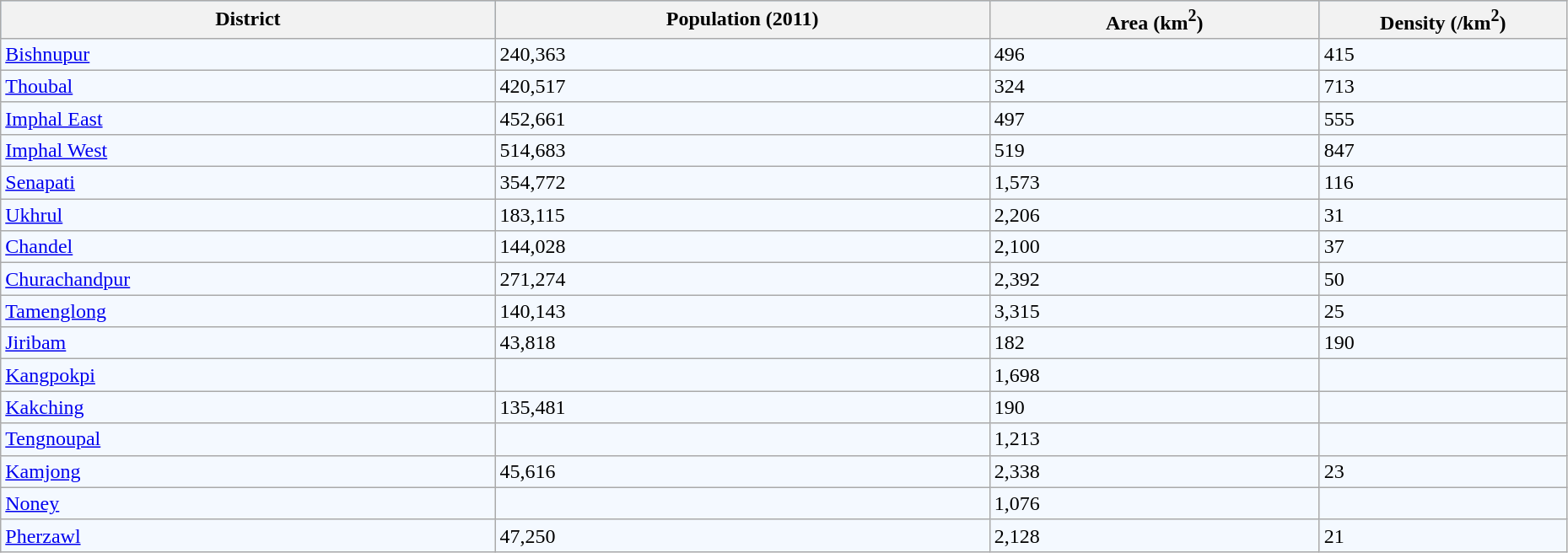<table class="wikitable sortable mw-collapsible" width="98%" style="border:1px solid black">
<tr style="background-color:#99ccff">
<th width="30%"><strong>District</strong></th>
<th width="30%"><strong>Population (2011)</strong></th>
<th width="20%"><strong>Area (km<sup>2</sup>)</strong></th>
<th width="15%"><strong>Density (/km<sup>2</sup>)</strong></th>
</tr>
<tr style="background-color:#F4F9FF">
<td><a href='#'>Bishnupur</a></td>
<td>240,363</td>
<td>496</td>
<td>415</td>
</tr>
<tr style="background-color:#F4F9FF">
<td><a href='#'>Thoubal</a></td>
<td>420,517</td>
<td>324</td>
<td>713</td>
</tr>
<tr style="background-color:#F4F9FF">
<td><a href='#'>Imphal East</a></td>
<td>452,661</td>
<td>497</td>
<td>555</td>
</tr>
<tr style="background-color:#F4F9FF">
<td><a href='#'>Imphal West</a></td>
<td>514,683</td>
<td>519</td>
<td>847</td>
</tr>
<tr style="background-color:#F4F9FF">
<td><a href='#'>Senapati</a></td>
<td>354,772</td>
<td>1,573</td>
<td>116</td>
</tr>
<tr style="background-color:#F4F9FF">
<td><a href='#'>Ukhrul</a></td>
<td>183,115</td>
<td>2,206</td>
<td>31</td>
</tr>
<tr style="background-color:#F4F9FF">
<td><a href='#'>Chandel</a></td>
<td>144,028</td>
<td>2,100</td>
<td>37</td>
</tr>
<tr style="background-color:#F4F9FF">
<td><a href='#'>Churachandpur</a></td>
<td>271,274</td>
<td>2,392</td>
<td>50</td>
</tr>
<tr style="background-color:#F4F9FF">
<td><a href='#'>Tamenglong</a></td>
<td>140,143</td>
<td>3,315</td>
<td>25</td>
</tr>
<tr style="background-color:#F4F9FF">
<td><a href='#'>Jiribam</a></td>
<td>43,818</td>
<td>182</td>
<td>190</td>
</tr>
<tr style="background-color:#F4F9FF">
<td><a href='#'>Kangpokpi</a></td>
<td></td>
<td>1,698</td>
<td></td>
</tr>
<tr style="background-color:#F4F9FF">
<td><a href='#'>Kakching</a></td>
<td>135,481</td>
<td>190</td>
<td></td>
</tr>
<tr style="background-color:#F4F9FF">
<td><a href='#'>Tengnoupal</a></td>
<td></td>
<td>1,213</td>
<td></td>
</tr>
<tr style="background-color:#F4F9FF">
<td><a href='#'>Kamjong</a></td>
<td>45,616</td>
<td>2,338</td>
<td>23</td>
</tr>
<tr style="background-color:#F4F9FF">
<td><a href='#'>Noney</a></td>
<td></td>
<td>1,076</td>
<td></td>
</tr>
<tr style="background-color:#F4F9FF">
<td><a href='#'>Pherzawl</a></td>
<td>47,250</td>
<td>2,128</td>
<td>21</td>
</tr>
</table>
